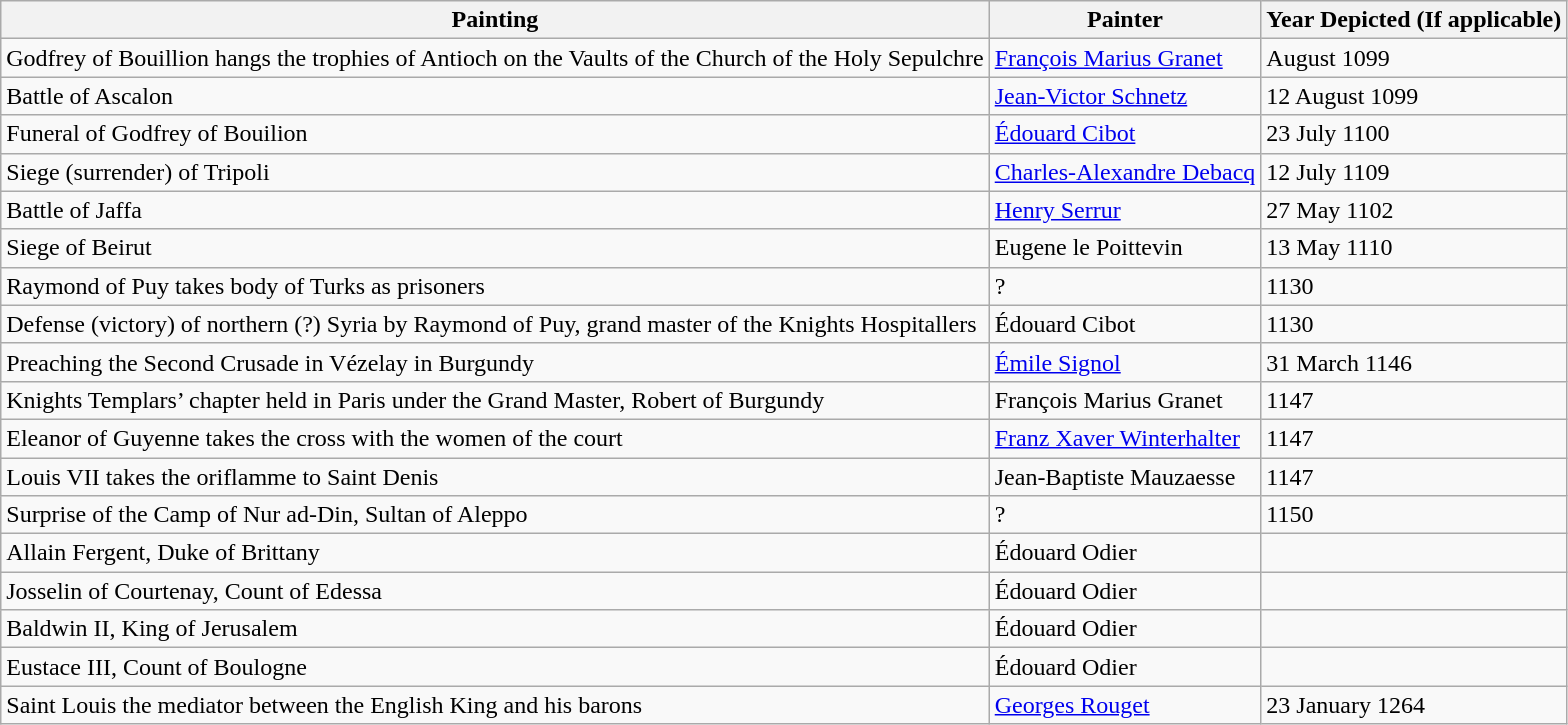<table class="wikitable">
<tr>
<th>Painting</th>
<th>Painter</th>
<th>Year Depicted (If applicable)</th>
</tr>
<tr>
<td>Godfrey of Bouillion hangs the trophies of Antioch on the Vaults of the Church of the Holy Sepulchre</td>
<td><a href='#'>François Marius Granet</a></td>
<td>August 1099</td>
</tr>
<tr>
<td>Battle of Ascalon</td>
<td><a href='#'>Jean-Victor Schnetz</a></td>
<td>12 August 1099</td>
</tr>
<tr>
<td>Funeral of Godfrey of Bouilion</td>
<td><a href='#'>Édouard Cibot</a></td>
<td>23 July 1100</td>
</tr>
<tr>
<td>Siege (surrender) of Tripoli</td>
<td><a href='#'>Charles-Alexandre Debacq</a></td>
<td>12 July 1109</td>
</tr>
<tr>
<td>Battle of Jaffa</td>
<td><a href='#'>Henry Serrur</a></td>
<td>27 May 1102</td>
</tr>
<tr>
<td>Siege of Beirut</td>
<td>Eugene le Poittevin</td>
<td>13 May 1110</td>
</tr>
<tr>
<td>Raymond of Puy takes body of Turks as prisoners</td>
<td>?</td>
<td>1130</td>
</tr>
<tr>
<td>Defense (victory) of northern (?) Syria by Raymond of Puy, grand master of the Knights Hospitallers</td>
<td>Édouard Cibot</td>
<td>1130</td>
</tr>
<tr>
<td>Preaching the Second Crusade in Vézelay in Burgundy</td>
<td><a href='#'>Émile Signol</a></td>
<td>31 March 1146</td>
</tr>
<tr>
<td>Knights Templars’ chapter held in Paris under the Grand Master, Robert of Burgundy</td>
<td>François Marius Granet</td>
<td>1147</td>
</tr>
<tr>
<td>Eleanor of Guyenne takes the cross with the women of the court</td>
<td><a href='#'>Franz Xaver Winterhalter</a></td>
<td>1147</td>
</tr>
<tr>
<td>Louis VII takes the oriflamme to Saint Denis</td>
<td>Jean-Baptiste Mauzaesse</td>
<td>1147</td>
</tr>
<tr>
<td>Surprise of the Camp of Nur ad-Din, Sultan of Aleppo</td>
<td>?</td>
<td>1150</td>
</tr>
<tr>
<td>Allain Fergent, Duke of Brittany</td>
<td>Édouard Odier</td>
<td></td>
</tr>
<tr>
<td>Josselin of Courtenay, Count of Edessa</td>
<td>Édouard Odier</td>
<td></td>
</tr>
<tr>
<td>Baldwin II, King of Jerusalem</td>
<td>Édouard Odier</td>
<td></td>
</tr>
<tr>
<td>Eustace III, Count of Boulogne</td>
<td>Édouard Odier</td>
<td></td>
</tr>
<tr>
<td>Saint Louis the mediator between the English King and his barons</td>
<td><a href='#'>Georges Rouget</a></td>
<td>23 January 1264</td>
</tr>
</table>
